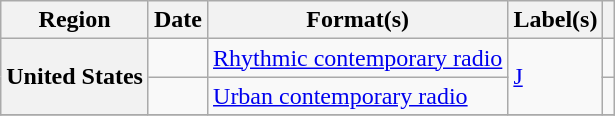<table class="wikitable plainrowheaders" style="text-align:left">
<tr>
<th scope="col">Region</th>
<th scope="col">Date</th>
<th scope="col">Format(s)</th>
<th scope="col">Label(s)</th>
<th scope="col"></th>
</tr>
<tr>
<th scope="row" rowspan="2">United States</th>
<td></td>
<td><a href='#'>Rhythmic contemporary radio</a></td>
<td rowspan="2"><a href='#'>J</a></td>
<td></td>
</tr>
<tr>
<td></td>
<td><a href='#'>Urban contemporary radio</a></td>
<td></td>
</tr>
<tr>
</tr>
</table>
